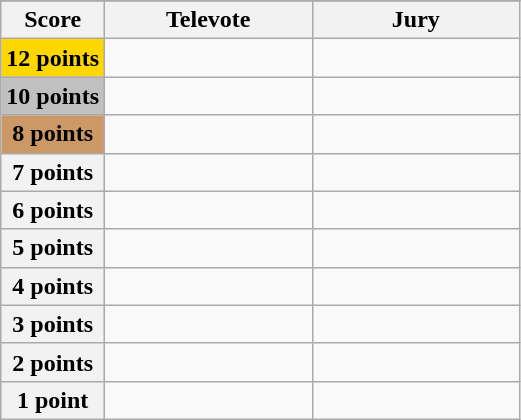<table class="wikitable">
<tr>
</tr>
<tr>
<th scope="col" width="20%">Score</th>
<th scope="col" width="40%">Televote</th>
<th scope="col" width="40%">Jury</th>
</tr>
<tr>
<th scope="row" style="background:gold">12 points</th>
<td></td>
<td></td>
</tr>
<tr>
<th scope="row" style="background:silver">10 points</th>
<td></td>
<td></td>
</tr>
<tr>
<th scope="row" style="background:#CC9966">8 points</th>
<td></td>
<td></td>
</tr>
<tr>
<th scope="row">7 points</th>
<td></td>
<td></td>
</tr>
<tr>
<th scope="row">6 points</th>
<td></td>
<td></td>
</tr>
<tr>
<th scope="row">5 points</th>
<td></td>
<td></td>
</tr>
<tr>
<th scope="row">4 points</th>
<td></td>
<td></td>
</tr>
<tr>
<th scope="row">3 points</th>
<td></td>
<td></td>
</tr>
<tr>
<th scope="row">2 points</th>
<td></td>
<td></td>
</tr>
<tr>
<th scope="row">1 point</th>
<td></td>
<td></td>
</tr>
</table>
